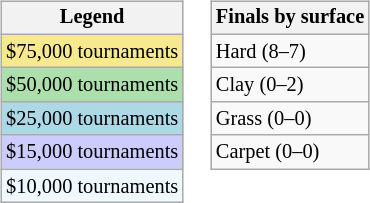<table>
<tr valign=top>
<td><br><table class=wikitable style="font-size:85%">
<tr>
<th>Legend</th>
</tr>
<tr style="background:#f7e98e;">
<td>$75,000 tournaments</td>
</tr>
<tr style="background:#addfad;">
<td>$50,000 tournaments</td>
</tr>
<tr style="background:lightblue;">
<td>$25,000 tournaments</td>
</tr>
<tr style="background:#ccccff;">
<td>$15,000 tournaments</td>
</tr>
<tr style="background:#f0f8ff;">
<td>$10,000 tournaments</td>
</tr>
</table>
</td>
<td><br><table class=wikitable style="font-size:85%">
<tr>
<th>Finals by surface</th>
</tr>
<tr>
<td>Hard (8–7)</td>
</tr>
<tr>
<td>Clay (0–2)</td>
</tr>
<tr>
<td>Grass (0–0)</td>
</tr>
<tr>
<td>Carpet (0–0)</td>
</tr>
</table>
</td>
</tr>
</table>
